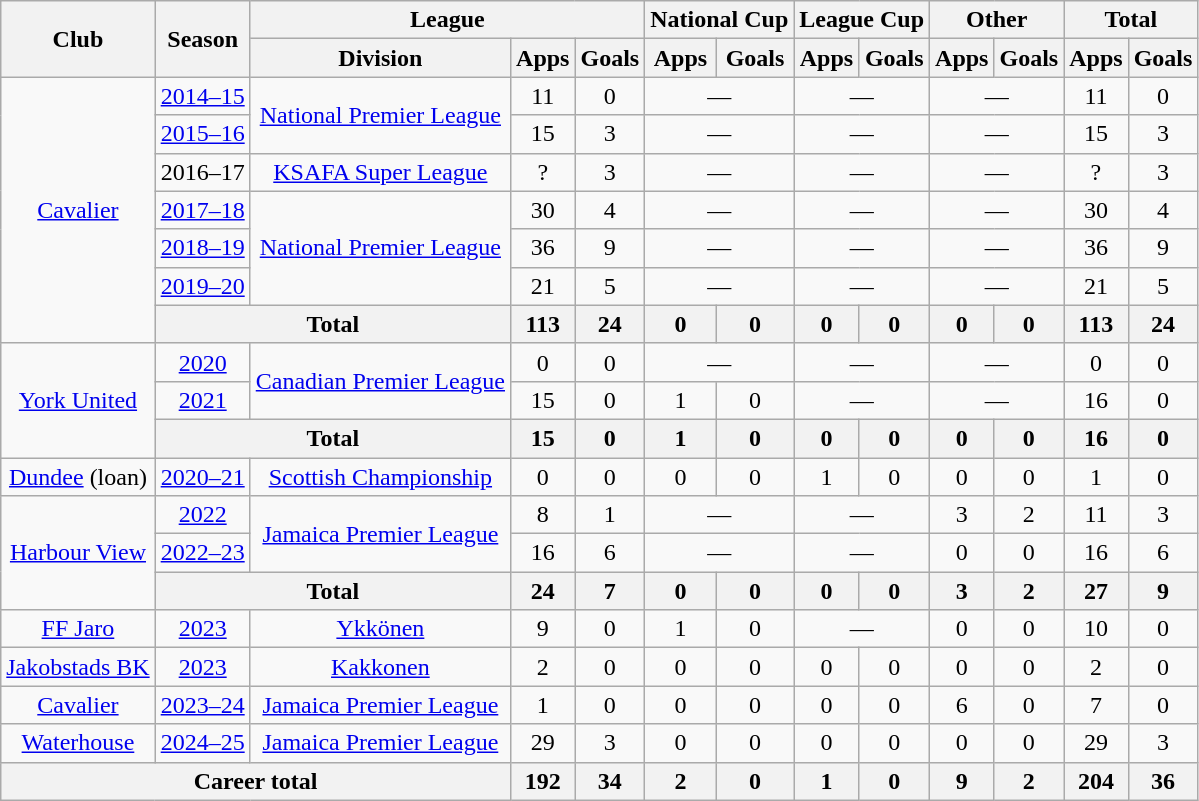<table class="wikitable" style="text-align: center">
<tr>
<th rowspan="2">Club</th>
<th rowspan="2">Season</th>
<th colspan="3">League</th>
<th colspan="2">National Cup</th>
<th colspan="2">League Cup</th>
<th colspan="2">Other</th>
<th colspan="2">Total</th>
</tr>
<tr>
<th>Division</th>
<th>Apps</th>
<th>Goals</th>
<th>Apps</th>
<th>Goals</th>
<th>Apps</th>
<th>Goals</th>
<th>Apps</th>
<th>Goals</th>
<th>Apps</th>
<th>Goals</th>
</tr>
<tr>
<td rowspan="7"><a href='#'>Cavalier</a></td>
<td><a href='#'>2014–15</a></td>
<td rowspan="2"><a href='#'>National Premier League</a></td>
<td>11</td>
<td>0</td>
<td colspan="2">—</td>
<td colspan="2">—</td>
<td colspan="2">—</td>
<td>11</td>
<td>0</td>
</tr>
<tr>
<td><a href='#'>2015–16</a></td>
<td>15</td>
<td>3</td>
<td colspan="2">—</td>
<td colspan="2">—</td>
<td colspan="2">—</td>
<td>15</td>
<td>3</td>
</tr>
<tr>
<td>2016–17</td>
<td><a href='#'>KSAFA Super League</a></td>
<td>?</td>
<td>3</td>
<td colspan="2">—</td>
<td colspan="2">—</td>
<td colspan="2">—</td>
<td>?</td>
<td>3</td>
</tr>
<tr>
<td><a href='#'>2017–18</a></td>
<td rowspan="3"><a href='#'>National Premier League</a></td>
<td>30</td>
<td>4</td>
<td colspan="2">—</td>
<td colspan="2">—</td>
<td colspan="2">—</td>
<td>30</td>
<td>4</td>
</tr>
<tr>
<td><a href='#'>2018–19</a></td>
<td>36</td>
<td>9</td>
<td colspan="2">—</td>
<td colspan="2">—</td>
<td colspan="2">—</td>
<td>36</td>
<td>9</td>
</tr>
<tr>
<td><a href='#'>2019–20</a></td>
<td>21</td>
<td>5</td>
<td colspan="2">—</td>
<td colspan="2">—</td>
<td colspan="2">—</td>
<td>21</td>
<td>5</td>
</tr>
<tr>
<th colspan="2">Total</th>
<th>113</th>
<th>24</th>
<th>0</th>
<th>0</th>
<th>0</th>
<th>0</th>
<th>0</th>
<th>0</th>
<th>113</th>
<th>24</th>
</tr>
<tr>
<td rowspan="3"><a href='#'>York United</a></td>
<td><a href='#'>2020</a></td>
<td rowspan="2"><a href='#'>Canadian Premier League</a></td>
<td>0</td>
<td>0</td>
<td colspan="2">—</td>
<td colspan="2">—</td>
<td colspan="2">—</td>
<td>0</td>
<td>0</td>
</tr>
<tr>
<td><a href='#'>2021</a></td>
<td>15</td>
<td>0</td>
<td>1</td>
<td>0</td>
<td colspan="2">—</td>
<td colspan="2">—</td>
<td>16</td>
<td>0</td>
</tr>
<tr>
<th colspan="2">Total</th>
<th>15</th>
<th>0</th>
<th>1</th>
<th>0</th>
<th>0</th>
<th>0</th>
<th>0</th>
<th>0</th>
<th>16</th>
<th>0</th>
</tr>
<tr>
<td><a href='#'>Dundee</a> (loan)</td>
<td><a href='#'>2020–21</a></td>
<td><a href='#'>Scottish Championship</a></td>
<td>0</td>
<td>0</td>
<td>0</td>
<td>0</td>
<td>1</td>
<td>0</td>
<td>0</td>
<td>0</td>
<td>1</td>
<td>0</td>
</tr>
<tr>
<td rowspan="3"><a href='#'>Harbour View</a></td>
<td><a href='#'>2022</a></td>
<td rowspan="2"><a href='#'>Jamaica Premier League</a></td>
<td>8</td>
<td>1</td>
<td colspan="2">—</td>
<td colspan="2">—</td>
<td>3</td>
<td>2</td>
<td>11</td>
<td>3</td>
</tr>
<tr>
<td><a href='#'>2022–23</a></td>
<td>16</td>
<td>6</td>
<td colspan="2">—</td>
<td colspan="2">—</td>
<td>0</td>
<td>0</td>
<td>16</td>
<td>6</td>
</tr>
<tr>
<th colspan="2">Total</th>
<th>24</th>
<th>7</th>
<th>0</th>
<th>0</th>
<th>0</th>
<th>0</th>
<th>3</th>
<th>2</th>
<th>27</th>
<th>9</th>
</tr>
<tr>
<td><a href='#'>FF Jaro</a></td>
<td><a href='#'>2023</a></td>
<td><a href='#'>Ykkönen</a></td>
<td>9</td>
<td>0</td>
<td>1</td>
<td>0</td>
<td colspan="2">—</td>
<td>0</td>
<td>0</td>
<td>10</td>
<td>0</td>
</tr>
<tr>
<td><a href='#'>Jakobstads BK</a></td>
<td><a href='#'>2023</a></td>
<td><a href='#'>Kakkonen</a></td>
<td>2</td>
<td>0</td>
<td>0</td>
<td>0</td>
<td>0</td>
<td>0</td>
<td>0</td>
<td>0</td>
<td>2</td>
<td>0</td>
</tr>
<tr>
<td><a href='#'>Cavalier</a></td>
<td><a href='#'>2023–24</a></td>
<td><a href='#'>Jamaica Premier League</a></td>
<td>1</td>
<td>0</td>
<td>0</td>
<td>0</td>
<td>0</td>
<td>0</td>
<td>6</td>
<td>0</td>
<td>7</td>
<td>0</td>
</tr>
<tr>
<td><a href='#'>Waterhouse</a></td>
<td><a href='#'>2024–25</a></td>
<td><a href='#'>Jamaica Premier League</a></td>
<td>29</td>
<td>3</td>
<td>0</td>
<td>0</td>
<td>0</td>
<td>0</td>
<td>0</td>
<td>0</td>
<td>29</td>
<td>3</td>
</tr>
<tr>
<th colspan="3">Career total</th>
<th>192</th>
<th>34</th>
<th>2</th>
<th>0</th>
<th>1</th>
<th>0</th>
<th>9</th>
<th>2</th>
<th>204</th>
<th>36</th>
</tr>
</table>
